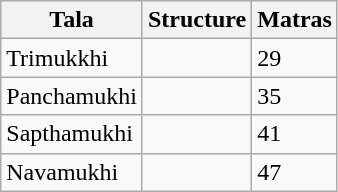<table class="wikitable">
<tr>
<th>Tala</th>
<th>Structure</th>
<th>Matras</th>
</tr>
<tr>
<td>Trimukkhi</td>
<td></td>
<td>29</td>
</tr>
<tr>
<td>Panchamukhi</td>
<td></td>
<td>35</td>
</tr>
<tr>
<td>Sapthamukhi</td>
<td></td>
<td>41</td>
</tr>
<tr>
<td>Navamukhi</td>
<td></td>
<td>47</td>
</tr>
</table>
